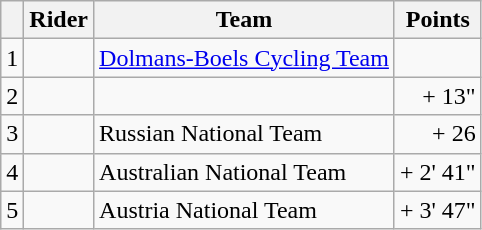<table class="wikitable">
<tr>
<th></th>
<th>Rider</th>
<th>Team</th>
<th>Points</th>
</tr>
<tr>
<td>1</td>
<td></td>
<td><a href='#'>Dolmans-Boels Cycling Team</a></td>
<td align="right"></td>
</tr>
<tr>
<td>2</td>
<td></td>
<td></td>
<td align="right">+ 13"</td>
</tr>
<tr>
<td>3</td>
<td></td>
<td>Russian National Team</td>
<td align="right">+ 26</td>
</tr>
<tr>
<td>4</td>
<td></td>
<td>Australian National Team</td>
<td align="right">+ 2' 41"</td>
</tr>
<tr>
<td>5</td>
<td></td>
<td>Austria National Team</td>
<td align="right">+ 3' 47"</td>
</tr>
</table>
